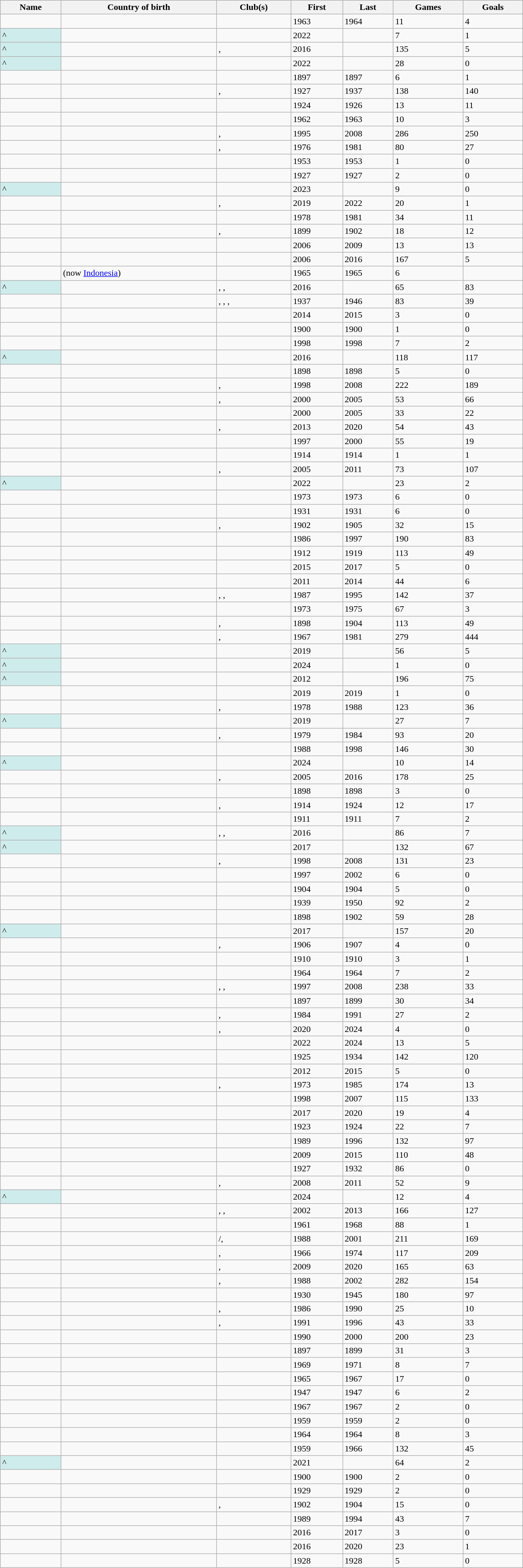<table class="wikitable sortable" style="width:75%;">
<tr>
<th>Name</th>
<th>Country of birth</th>
<th>Club(s)</th>
<th>First</th>
<th>Last</th>
<th>Games</th>
<th>Goals</th>
</tr>
<tr>
<td></td>
<td></td>
<td></td>
<td>1963</td>
<td>1964</td>
<td>11</td>
<td>4</td>
</tr>
<tr>
<td style="background-color:#CFECEC">^</td>
<td></td>
<td></td>
<td>2022</td>
<td></td>
<td>7</td>
<td>1</td>
</tr>
<tr>
<td style="background-color:#CFECEC">^</td>
<td></td>
<td>, </td>
<td>2016</td>
<td></td>
<td>135</td>
<td>5</td>
</tr>
<tr>
<td style="background-color:#CFECEC">^</td>
<td></td>
<td></td>
<td>2022</td>
<td></td>
<td>28</td>
<td>0</td>
</tr>
<tr>
<td></td>
<td></td>
<td></td>
<td>1897</td>
<td>1897</td>
<td>6</td>
<td>1</td>
</tr>
<tr>
<td></td>
<td></td>
<td>, </td>
<td>1927</td>
<td>1937</td>
<td>138</td>
<td>140</td>
</tr>
<tr>
<td></td>
<td></td>
<td></td>
<td>1924</td>
<td>1926</td>
<td>13</td>
<td>11</td>
</tr>
<tr>
<td></td>
<td></td>
<td></td>
<td>1962</td>
<td>1963</td>
<td>10</td>
<td>3</td>
</tr>
<tr>
<td></td>
<td></td>
<td>, </td>
<td>1995</td>
<td>2008</td>
<td>286</td>
<td>250</td>
</tr>
<tr>
<td></td>
<td></td>
<td>, </td>
<td>1976</td>
<td>1981</td>
<td>80</td>
<td>27</td>
</tr>
<tr>
<td></td>
<td></td>
<td></td>
<td>1953</td>
<td>1953</td>
<td>1</td>
<td>0</td>
</tr>
<tr>
<td></td>
<td></td>
<td></td>
<td>1927</td>
<td>1927</td>
<td>2</td>
<td>0</td>
</tr>
<tr>
<td style="background-color:#CFECEC">^</td>
<td></td>
<td></td>
<td>2023</td>
<td></td>
<td>9</td>
<td>0</td>
</tr>
<tr>
<td></td>
<td></td>
<td>, </td>
<td>2019</td>
<td>2022</td>
<td>20</td>
<td>1</td>
</tr>
<tr>
<td></td>
<td></td>
<td></td>
<td>1978</td>
<td>1981</td>
<td>34</td>
<td>11</td>
</tr>
<tr>
<td></td>
<td></td>
<td>, </td>
<td>1899</td>
<td>1902</td>
<td>18</td>
<td>12</td>
</tr>
<tr>
<td></td>
<td></td>
<td></td>
<td>2006</td>
<td>2009</td>
<td>13</td>
<td>13</td>
</tr>
<tr>
<td></td>
<td></td>
<td></td>
<td>2006</td>
<td>2016</td>
<td>167</td>
<td>5</td>
</tr>
<tr>
<td></td>
<td> (now <a href='#'>Indonesia</a>)</td>
<td></td>
<td>1965</td>
<td>1965</td>
<td>6</td>
<td></td>
</tr>
<tr>
<td style="background-color:#CFECEC">^</td>
<td></td>
<td>, , </td>
<td>2016</td>
<td></td>
<td>65</td>
<td>83</td>
</tr>
<tr>
<td></td>
<td></td>
<td>, , , </td>
<td>1937</td>
<td>1946</td>
<td>83</td>
<td>39</td>
</tr>
<tr>
<td></td>
<td></td>
<td></td>
<td>2014</td>
<td>2015</td>
<td>3</td>
<td>0</td>
</tr>
<tr>
<td></td>
<td></td>
<td></td>
<td>1900</td>
<td>1900</td>
<td>1</td>
<td>0</td>
</tr>
<tr>
<td></td>
<td></td>
<td></td>
<td>1998</td>
<td>1998</td>
<td>7</td>
<td>2</td>
</tr>
<tr>
<td style="background-color:#CFECEC">^</td>
<td></td>
<td></td>
<td>2016</td>
<td></td>
<td>118</td>
<td>117</td>
</tr>
<tr>
<td></td>
<td></td>
<td></td>
<td>1898</td>
<td>1898</td>
<td>5</td>
<td>0</td>
</tr>
<tr>
<td></td>
<td></td>
<td>, </td>
<td>1998</td>
<td>2008</td>
<td>222</td>
<td>189</td>
</tr>
<tr>
<td></td>
<td></td>
<td>, </td>
<td>2000</td>
<td>2005</td>
<td>53</td>
<td>66</td>
</tr>
<tr>
<td></td>
<td></td>
<td></td>
<td>2000</td>
<td>2005</td>
<td>33</td>
<td>22</td>
</tr>
<tr>
<td></td>
<td></td>
<td>, </td>
<td>2013</td>
<td>2020</td>
<td>54</td>
<td>43</td>
</tr>
<tr>
<td></td>
<td></td>
<td></td>
<td>1997</td>
<td>2000</td>
<td>55</td>
<td>19</td>
</tr>
<tr>
<td></td>
<td></td>
<td></td>
<td>1914</td>
<td>1914</td>
<td>1</td>
<td>1</td>
</tr>
<tr>
<td></td>
<td></td>
<td>, </td>
<td>2005</td>
<td>2011</td>
<td>73</td>
<td>107</td>
</tr>
<tr>
<td style="background-color:#CFECEC">^</td>
<td></td>
<td></td>
<td>2022</td>
<td></td>
<td>23</td>
<td>2</td>
</tr>
<tr>
<td></td>
<td></td>
<td></td>
<td>1973</td>
<td>1973</td>
<td>6</td>
<td>0</td>
</tr>
<tr>
<td></td>
<td></td>
<td></td>
<td>1931</td>
<td>1931</td>
<td>6</td>
<td>0</td>
</tr>
<tr>
<td></td>
<td></td>
<td>, </td>
<td>1902</td>
<td>1905</td>
<td>32</td>
<td>15</td>
</tr>
<tr>
<td></td>
<td></td>
<td></td>
<td>1986</td>
<td>1997</td>
<td>190</td>
<td>83</td>
</tr>
<tr>
<td></td>
<td></td>
<td></td>
<td>1912</td>
<td>1919</td>
<td>113</td>
<td>49</td>
</tr>
<tr>
<td></td>
<td></td>
<td></td>
<td>2015</td>
<td>2017</td>
<td>5</td>
<td>0</td>
</tr>
<tr>
<td></td>
<td></td>
<td></td>
<td>2011</td>
<td>2014</td>
<td>44</td>
<td>6</td>
</tr>
<tr>
<td></td>
<td></td>
<td>, , </td>
<td>1987</td>
<td>1995</td>
<td>142</td>
<td>37</td>
</tr>
<tr>
<td></td>
<td></td>
<td></td>
<td>1973</td>
<td>1975</td>
<td>67</td>
<td>3</td>
</tr>
<tr>
<td></td>
<td></td>
<td>, </td>
<td>1898</td>
<td>1904</td>
<td>113</td>
<td>49</td>
</tr>
<tr>
<td></td>
<td></td>
<td>, </td>
<td>1967</td>
<td>1981</td>
<td>279</td>
<td>444</td>
</tr>
<tr>
<td style="background-color:#CFECEC">^</td>
<td></td>
<td></td>
<td>2019</td>
<td></td>
<td>56</td>
<td>5</td>
</tr>
<tr>
<td style="background-color:#CFECEC">^</td>
<td></td>
<td></td>
<td>2024</td>
<td></td>
<td>1</td>
<td>0</td>
</tr>
<tr>
<td style="background-color:#CFECEC">^</td>
<td></td>
<td></td>
<td>2012</td>
<td></td>
<td>196</td>
<td>75</td>
</tr>
<tr>
<td></td>
<td></td>
<td></td>
<td>2019</td>
<td>2019</td>
<td>1</td>
<td>0</td>
</tr>
<tr>
<td></td>
<td></td>
<td>, </td>
<td>1978</td>
<td>1988</td>
<td>123</td>
<td>36</td>
</tr>
<tr>
<td style="background-color:#CFECEC">^</td>
<td></td>
<td></td>
<td>2019</td>
<td></td>
<td>27</td>
<td>7</td>
</tr>
<tr>
<td></td>
<td></td>
<td>, </td>
<td>1979</td>
<td>1984</td>
<td>93</td>
<td>20</td>
</tr>
<tr>
<td></td>
<td></td>
<td></td>
<td>1988</td>
<td>1998</td>
<td>146</td>
<td>30</td>
</tr>
<tr>
<td style="background-color:#CFECEC">^</td>
<td></td>
<td></td>
<td>2024</td>
<td></td>
<td>10</td>
<td>14</td>
</tr>
<tr>
<td></td>
<td></td>
<td>, </td>
<td>2005</td>
<td>2016</td>
<td>178</td>
<td>25</td>
</tr>
<tr>
<td></td>
<td></td>
<td></td>
<td>1898</td>
<td>1898</td>
<td>3</td>
<td>0</td>
</tr>
<tr>
<td></td>
<td></td>
<td>, </td>
<td>1914</td>
<td>1924</td>
<td>12</td>
<td>17</td>
</tr>
<tr>
<td></td>
<td></td>
<td></td>
<td>1911</td>
<td>1911</td>
<td>7</td>
<td>2</td>
</tr>
<tr>
<td style="background-color:#CFECEC">^</td>
<td></td>
<td>, , </td>
<td>2016</td>
<td></td>
<td>86</td>
<td>7</td>
</tr>
<tr>
<td style="background-color:#CFECEC">^</td>
<td></td>
<td></td>
<td>2017</td>
<td></td>
<td>132</td>
<td>67</td>
</tr>
<tr>
<td></td>
<td></td>
<td>, </td>
<td>1998</td>
<td>2008</td>
<td>131</td>
<td>23</td>
</tr>
<tr>
<td></td>
<td></td>
<td></td>
<td>1997</td>
<td>2002</td>
<td>6</td>
<td>0</td>
</tr>
<tr>
<td></td>
<td></td>
<td></td>
<td>1904</td>
<td>1904</td>
<td>5</td>
<td>0</td>
</tr>
<tr>
<td></td>
<td></td>
<td></td>
<td>1939</td>
<td>1950</td>
<td>92</td>
<td>2</td>
</tr>
<tr>
<td></td>
<td></td>
<td></td>
<td>1898</td>
<td>1902</td>
<td>59</td>
<td>28</td>
</tr>
<tr>
<td style="background-color:#CFECEC">^</td>
<td></td>
<td></td>
<td>2017</td>
<td></td>
<td>157</td>
<td>20</td>
</tr>
<tr>
<td></td>
<td></td>
<td>, </td>
<td>1906</td>
<td>1907</td>
<td>4</td>
<td>0</td>
</tr>
<tr>
<td></td>
<td></td>
<td></td>
<td>1910</td>
<td>1910</td>
<td>3</td>
<td>1</td>
</tr>
<tr>
<td></td>
<td></td>
<td></td>
<td>1964</td>
<td>1964</td>
<td>7</td>
<td>2</td>
</tr>
<tr>
<td></td>
<td></td>
<td>, , </td>
<td>1997</td>
<td>2008</td>
<td>238</td>
<td>33</td>
</tr>
<tr>
<td></td>
<td></td>
<td></td>
<td>1897</td>
<td>1899</td>
<td>30</td>
<td>34</td>
</tr>
<tr>
<td></td>
<td></td>
<td>, </td>
<td>1984</td>
<td>1991</td>
<td>27</td>
<td>2</td>
</tr>
<tr>
<td></td>
<td></td>
<td>, </td>
<td>2020</td>
<td>2024</td>
<td>4</td>
<td>0</td>
</tr>
<tr>
<td></td>
<td></td>
<td></td>
<td>2022</td>
<td>2024</td>
<td>13</td>
<td>5</td>
</tr>
<tr>
<td></td>
<td></td>
<td></td>
<td>1925</td>
<td>1934</td>
<td>142</td>
<td>120</td>
</tr>
<tr>
<td></td>
<td></td>
<td></td>
<td>2012</td>
<td>2015</td>
<td>5</td>
<td>0</td>
</tr>
<tr>
<td></td>
<td></td>
<td>, </td>
<td>1973</td>
<td>1985</td>
<td>174</td>
<td>13</td>
</tr>
<tr>
<td></td>
<td></td>
<td></td>
<td>1998</td>
<td>2007</td>
<td>115</td>
<td>133</td>
</tr>
<tr>
<td></td>
<td></td>
<td></td>
<td>2017</td>
<td>2020</td>
<td>19</td>
<td>4</td>
</tr>
<tr>
<td></td>
<td></td>
<td></td>
<td>1923</td>
<td>1924</td>
<td>22</td>
<td>7</td>
</tr>
<tr>
<td></td>
<td></td>
<td></td>
<td>1989</td>
<td>1996</td>
<td>132</td>
<td>97</td>
</tr>
<tr>
<td></td>
<td></td>
<td></td>
<td>2009</td>
<td>2015</td>
<td>110</td>
<td>48</td>
</tr>
<tr>
<td></td>
<td></td>
<td></td>
<td>1927</td>
<td>1932</td>
<td>86</td>
<td>0</td>
</tr>
<tr>
<td></td>
<td></td>
<td>, </td>
<td>2008</td>
<td>2011</td>
<td>52</td>
<td>9</td>
</tr>
<tr>
<td style="background-color:#CFECEC">^</td>
<td></td>
<td></td>
<td>2024</td>
<td></td>
<td>12</td>
<td>4</td>
</tr>
<tr>
<td></td>
<td></td>
<td>, , </td>
<td>2002</td>
<td>2013</td>
<td>166</td>
<td>127</td>
</tr>
<tr>
<td></td>
<td></td>
<td></td>
<td>1961</td>
<td>1968</td>
<td>88</td>
<td>1</td>
</tr>
<tr>
<td></td>
<td></td>
<td>/, </td>
<td>1988</td>
<td>2001</td>
<td>211</td>
<td>169</td>
</tr>
<tr>
<td></td>
<td></td>
<td>, </td>
<td>1966</td>
<td>1974</td>
<td>117</td>
<td>209</td>
</tr>
<tr>
<td></td>
<td></td>
<td>, </td>
<td>2009</td>
<td>2020</td>
<td>165</td>
<td>63</td>
</tr>
<tr>
<td></td>
<td></td>
<td>, </td>
<td>1988</td>
<td>2002</td>
<td>282</td>
<td>154</td>
</tr>
<tr>
<td></td>
<td></td>
<td></td>
<td>1930</td>
<td>1945</td>
<td>180</td>
<td>97</td>
</tr>
<tr>
<td></td>
<td></td>
<td>, </td>
<td>1986</td>
<td>1990</td>
<td>25</td>
<td>10</td>
</tr>
<tr>
<td></td>
<td></td>
<td>, </td>
<td>1991</td>
<td>1996</td>
<td>43</td>
<td>33</td>
</tr>
<tr>
<td></td>
<td></td>
<td></td>
<td>1990</td>
<td>2000</td>
<td>200</td>
<td>23</td>
</tr>
<tr>
<td></td>
<td></td>
<td></td>
<td>1897</td>
<td>1899</td>
<td>31</td>
<td>3</td>
</tr>
<tr>
<td></td>
<td></td>
<td></td>
<td>1969</td>
<td>1971</td>
<td>8</td>
<td>7</td>
</tr>
<tr>
<td></td>
<td></td>
<td></td>
<td>1965</td>
<td>1967</td>
<td>17</td>
<td>0</td>
</tr>
<tr>
<td></td>
<td></td>
<td></td>
<td>1947</td>
<td>1947</td>
<td>6</td>
<td>2</td>
</tr>
<tr>
<td></td>
<td></td>
<td></td>
<td>1967</td>
<td>1967</td>
<td>2</td>
<td>0</td>
</tr>
<tr>
<td></td>
<td></td>
<td></td>
<td>1959</td>
<td>1959</td>
<td>2</td>
<td>0</td>
</tr>
<tr>
<td></td>
<td></td>
<td></td>
<td>1964</td>
<td>1964</td>
<td>8</td>
<td>3</td>
</tr>
<tr>
<td></td>
<td></td>
<td></td>
<td>1959</td>
<td>1966</td>
<td>132</td>
<td>45</td>
</tr>
<tr>
<td style="background-color:#CFECEC">^</td>
<td></td>
<td></td>
<td>2021</td>
<td></td>
<td>64</td>
<td>2</td>
</tr>
<tr>
<td></td>
<td></td>
<td></td>
<td>1900</td>
<td>1900</td>
<td>2</td>
<td>0</td>
</tr>
<tr>
<td></td>
<td></td>
<td></td>
<td>1929</td>
<td>1929</td>
<td>2</td>
<td>0</td>
</tr>
<tr>
<td></td>
<td></td>
<td>, </td>
<td>1902</td>
<td>1904</td>
<td>15</td>
<td>0</td>
</tr>
<tr>
<td></td>
<td></td>
<td></td>
<td>1989</td>
<td>1994</td>
<td>43</td>
<td>7</td>
</tr>
<tr>
<td></td>
<td></td>
<td></td>
<td>2016</td>
<td>2017</td>
<td>3</td>
<td>0</td>
</tr>
<tr>
<td></td>
<td></td>
<td></td>
<td>2016</td>
<td>2020</td>
<td>23</td>
<td>1</td>
</tr>
<tr>
<td></td>
<td></td>
<td></td>
<td>1928</td>
<td>1928</td>
<td>5</td>
<td>0</td>
</tr>
</table>
